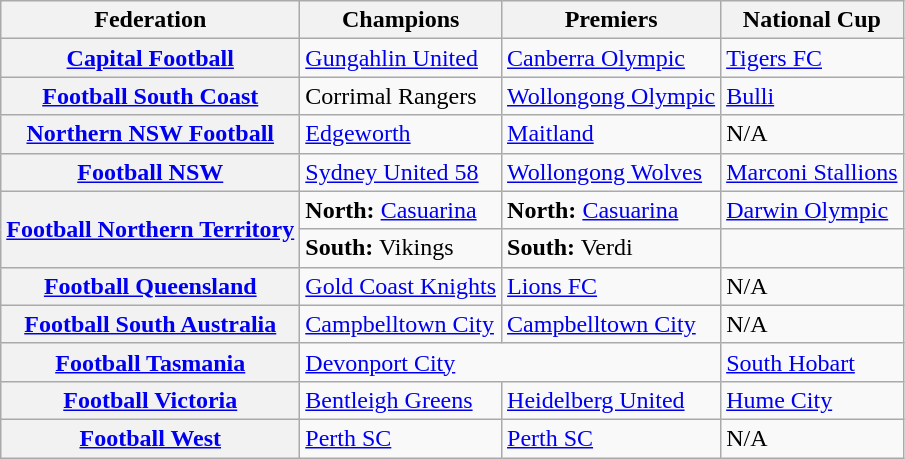<table class="wikitable">
<tr>
<th>Federation</th>
<th>Champions</th>
<th>Premiers</th>
<th>National Cup</th>
</tr>
<tr>
<th scope=row><a href='#'>Capital Football</a></th>
<td><a href='#'>Gungahlin United</a></td>
<td><a href='#'>Canberra Olympic</a></td>
<td><a href='#'>Tigers FC</a></td>
</tr>
<tr>
<th scope=row><a href='#'>Football South Coast</a></th>
<td>Corrimal Rangers</td>
<td><a href='#'>Wollongong Olympic</a></td>
<td><a href='#'>Bulli</a></td>
</tr>
<tr>
<th scope=row><a href='#'>Northern NSW Football</a></th>
<td><a href='#'>Edgeworth</a></td>
<td><a href='#'>Maitland</a></td>
<td>N/A</td>
</tr>
<tr>
<th scope=row><a href='#'>Football NSW</a></th>
<td><a href='#'>Sydney United 58</a></td>
<td><a href='#'>Wollongong Wolves</a></td>
<td><a href='#'>Marconi Stallions</a></td>
</tr>
<tr>
<th rowspan="2" scope=row><a href='#'>Football Northern Territory</a></th>
<td><strong>North:</strong> <a href='#'>Casuarina</a></td>
<td><strong>North:</strong> <a href='#'>Casuarina</a></td>
<td><a href='#'>Darwin Olympic</a></td>
</tr>
<tr>
<td><strong>South:</strong> Vikings</td>
<td><strong>South:</strong> Verdi</td>
</tr>
<tr>
<th scope=row><a href='#'>Football Queensland</a></th>
<td><a href='#'>Gold Coast Knights</a></td>
<td><a href='#'>Lions FC</a></td>
<td>N/A</td>
</tr>
<tr>
<th scope=row><a href='#'>Football South Australia</a></th>
<td><a href='#'>Campbelltown City</a></td>
<td><a href='#'>Campbelltown City</a></td>
<td>N/A</td>
</tr>
<tr>
<th scope=row><a href='#'>Football Tasmania</a></th>
<td colspan=2><a href='#'>Devonport City</a></td>
<td><a href='#'>South Hobart</a></td>
</tr>
<tr>
<th scope=row><a href='#'>Football Victoria</a></th>
<td><a href='#'>Bentleigh Greens</a></td>
<td><a href='#'>Heidelberg United</a></td>
<td><a href='#'>Hume City</a></td>
</tr>
<tr>
<th scope=row><a href='#'>Football West</a></th>
<td><a href='#'>Perth SC</a></td>
<td><a href='#'>Perth SC</a></td>
<td>N/A</td>
</tr>
</table>
